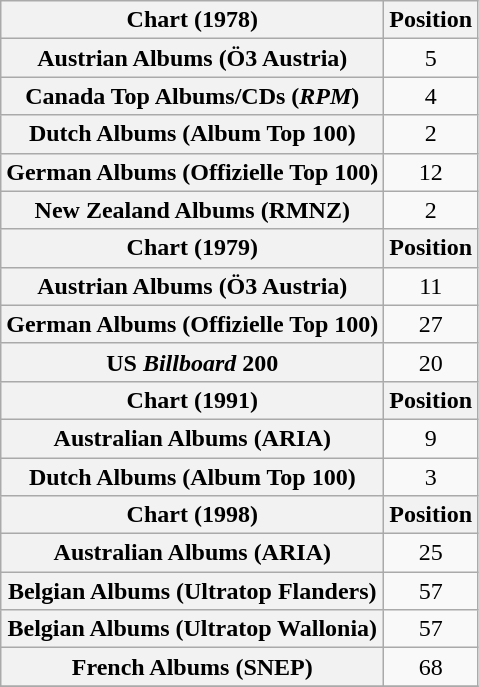<table class="wikitable sortable plainrowheaders" style="text-align:center">
<tr>
<th scope="col">Chart (1978)</th>
<th scope="col">Position</th>
</tr>
<tr>
<th scope="row">Austrian Albums (Ö3 Austria)</th>
<td>5</td>
</tr>
<tr>
<th scope="row">Canada Top Albums/CDs (<em>RPM</em>)</th>
<td>4</td>
</tr>
<tr>
<th scope="row">Dutch Albums (Album Top 100)</th>
<td>2</td>
</tr>
<tr>
<th scope="row">German Albums (Offizielle Top 100)</th>
<td>12</td>
</tr>
<tr>
<th scope="row">New Zealand Albums (RMNZ)</th>
<td>2</td>
</tr>
<tr>
<th scope="col">Chart (1979)</th>
<th scope="col">Position</th>
</tr>
<tr>
<th scope="row">Austrian Albums (Ö3 Austria)</th>
<td>11</td>
</tr>
<tr>
<th scope="row">German Albums (Offizielle Top 100)</th>
<td>27</td>
</tr>
<tr>
<th scope="row">US <em>Billboard</em> 200</th>
<td>20</td>
</tr>
<tr>
<th scope="col">Chart (1991)</th>
<th scope="col">Position</th>
</tr>
<tr>
<th scope="row">Australian Albums (ARIA)</th>
<td>9</td>
</tr>
<tr>
<th scope="row">Dutch Albums (Album Top 100)</th>
<td>3</td>
</tr>
<tr>
<th scope="col">Chart (1998)</th>
<th scope="col">Position</th>
</tr>
<tr>
<th scope="row">Australian Albums (ARIA)</th>
<td>25</td>
</tr>
<tr>
<th scope="row">Belgian Albums (Ultratop Flanders)</th>
<td>57</td>
</tr>
<tr>
<th scope="row">Belgian Albums (Ultratop Wallonia)</th>
<td>57</td>
</tr>
<tr>
<th scope="row">French Albums (SNEP)</th>
<td>68</td>
</tr>
<tr>
</tr>
</table>
